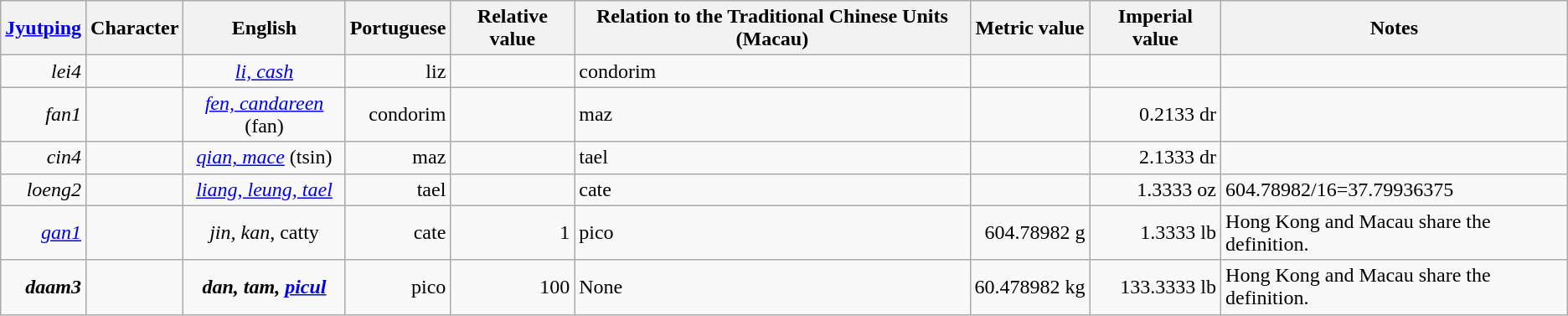<table class="wikitable">
<tr>
<th><a href='#'>Jyutping</a></th>
<th>Character</th>
<th>English</th>
<th>Portuguese</th>
<th>Relative value</th>
<th>Relation to the Traditional Chinese Units (Macau)</th>
<th>Metric value</th>
<th>Imperial value</th>
<th>Notes</th>
</tr>
<tr>
<td align="right"><em>lei4</em></td>
<td align="right"></td>
<td align="center"><em><a href='#'>li, cash</a></em></td>
<td align=right>liz</td>
<td align=right></td>
<td> condorim</td>
<td align="right"></td>
<td align=right></td>
<td align=left></td>
</tr>
<tr>
<td align="right"><em>fan1</em></td>
<td align="right"></td>
<td align="center"><em><a href='#'>fen, candareen</a></em> (fan)</td>
<td align=right>condorim</td>
<td align=right></td>
<td> maz</td>
<td align="right"></td>
<td align=right>0.2133 dr</td>
<td align=left></td>
</tr>
<tr>
<td align="right"><em>cin4</em></td>
<td align="right"></td>
<td align="center"><em><a href='#'>qian, mace</a></em> (tsin)</td>
<td align=right>maz</td>
<td align=right></td>
<td> tael</td>
<td align="right"></td>
<td align=right>2.1333 dr</td>
<td align=left></td>
</tr>
<tr>
<td align="right"><em>loeng2</em></td>
<td align="right"></td>
<td align="center"><em><a href='#'>liang, leung, tael</a></em></td>
<td align=right>tael</td>
<td align=right></td>
<td> cate</td>
<td align="right"></td>
<td align=right>1.3333 oz</td>
<td align=left>604.78982/16=37.79936375</td>
</tr>
<tr>
<td align="right"><em><a href='#'>gan1</a></em></td>
<td align="right"></td>
<td align="center"><em>jin, kan</em>, catty</td>
<td align=right>cate</td>
<td align=right>1</td>
<td> pico</td>
<td align="right">604.78982 g</td>
<td align=right>1.3333 lb</td>
<td align=left>Hong Kong and Macau share the definition.</td>
</tr>
<tr>
<td align="right"><strong><em>daam3</em></strong></td>
<td align="right"><strong></strong></td>
<td align="center"><strong><em>dan, tam,<em> <a href='#'>picul</a><strong></td>
<td align=right></strong>pico<strong></td>
<td align=right></strong>100<strong></td>
<td></strong>None<strong></td>
<td align="right"></strong>60.478982 kg<strong></td>
<td align=right></strong>133.3333 lb<strong></td>
<td align=left>Hong Kong and Macau share the definition.</td>
</tr>
</table>
